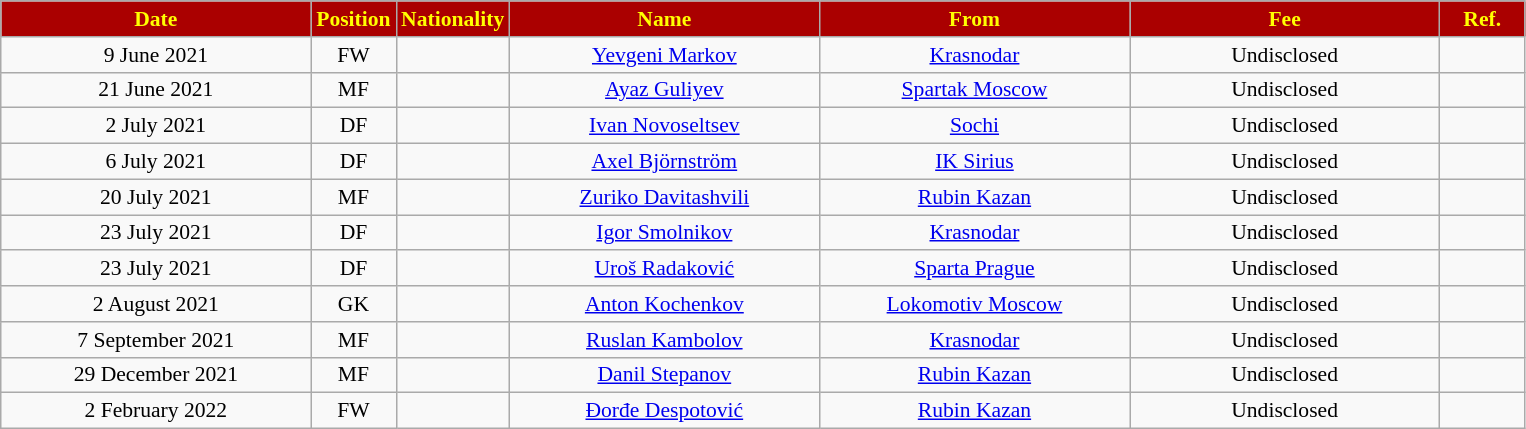<table class="wikitable"  style="text-align:center; font-size:90%; ">
<tr>
<th style="background:#AA0000; color:yellow; width:200px;">Date</th>
<th style="background:#AA0000; color:yellow; width:50px;">Position</th>
<th style="background:#AA0000; color:yellow; width:50px;">Nationality</th>
<th style="background:#AA0000; color:yellow; width:200px;">Name</th>
<th style="background:#AA0000; color:yellow; width:200px;">From</th>
<th style="background:#AA0000; color:yellow; width:200px;">Fee</th>
<th style="background:#AA0000; color:yellow; width:50px;">Ref.</th>
</tr>
<tr>
<td>9 June 2021</td>
<td>FW</td>
<td></td>
<td><a href='#'>Yevgeni Markov</a></td>
<td><a href='#'>Krasnodar</a></td>
<td>Undisclosed</td>
<td></td>
</tr>
<tr>
<td>21 June 2021</td>
<td>MF</td>
<td></td>
<td><a href='#'>Ayaz Guliyev</a></td>
<td><a href='#'>Spartak Moscow</a></td>
<td>Undisclosed</td>
<td></td>
</tr>
<tr>
<td>2 July 2021</td>
<td>DF</td>
<td></td>
<td><a href='#'>Ivan Novoseltsev</a></td>
<td><a href='#'>Sochi</a></td>
<td>Undisclosed</td>
<td></td>
</tr>
<tr>
<td>6 July 2021</td>
<td>DF</td>
<td></td>
<td><a href='#'>Axel Björnström</a></td>
<td><a href='#'>IK Sirius</a></td>
<td>Undisclosed</td>
<td></td>
</tr>
<tr>
<td>20 July 2021</td>
<td>MF</td>
<td></td>
<td><a href='#'>Zuriko Davitashvili</a></td>
<td><a href='#'>Rubin Kazan</a></td>
<td>Undisclosed</td>
<td></td>
</tr>
<tr>
<td>23 July 2021</td>
<td>DF</td>
<td></td>
<td><a href='#'>Igor Smolnikov</a></td>
<td><a href='#'>Krasnodar</a></td>
<td>Undisclosed</td>
<td></td>
</tr>
<tr>
<td>23 July 2021</td>
<td>DF</td>
<td></td>
<td><a href='#'>Uroš Radaković</a></td>
<td><a href='#'>Sparta Prague</a></td>
<td>Undisclosed</td>
<td></td>
</tr>
<tr>
<td>2 August 2021</td>
<td>GK</td>
<td></td>
<td><a href='#'>Anton Kochenkov</a></td>
<td><a href='#'>Lokomotiv Moscow</a></td>
<td>Undisclosed</td>
<td></td>
</tr>
<tr>
<td>7 September 2021</td>
<td>MF</td>
<td></td>
<td><a href='#'>Ruslan Kambolov</a></td>
<td><a href='#'>Krasnodar</a></td>
<td>Undisclosed</td>
<td></td>
</tr>
<tr>
<td>29 December 2021</td>
<td>MF</td>
<td></td>
<td><a href='#'>Danil Stepanov</a></td>
<td><a href='#'>Rubin Kazan</a></td>
<td>Undisclosed</td>
<td></td>
</tr>
<tr>
<td>2 February 2022</td>
<td>FW</td>
<td></td>
<td><a href='#'>Đorđe Despotović</a></td>
<td><a href='#'>Rubin Kazan</a></td>
<td>Undisclosed</td>
<td></td>
</tr>
</table>
